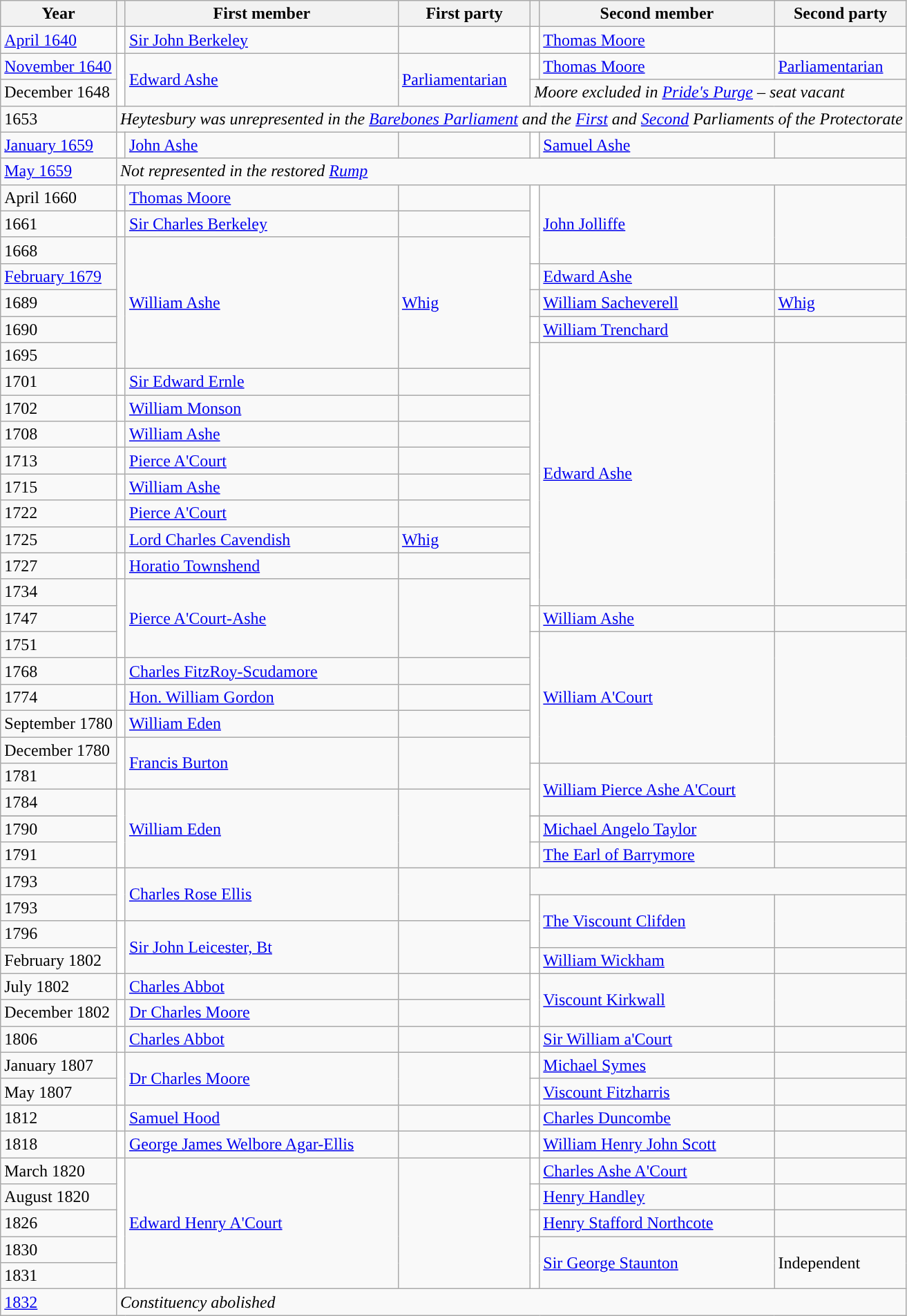<table class="wikitable">
<tr>
<th>Year</th>
<th></th>
<th>First member</th>
<th>First party</th>
<th></th>
<th>Second member</th>
<th>Second party</th>
</tr>
<tr>
<td><a href='#'>April 1640</a></td>
<td style="color:inherit;background-color: white"></td>
<td><a href='#'>Sir John Berkeley</a></td>
<td></td>
<td style="color:inherit;background-color: white"></td>
<td><a href='#'>Thomas Moore</a></td>
<td></td>
</tr>
<tr>
<td><a href='#'>November 1640</a></td>
<td rowspan="2" style="color:inherit;background-color: white"></td>
<td rowspan="2"><a href='#'>Edward Ashe</a></td>
<td rowspan="2"><a href='#'>Parliamentarian</a></td>
<td style="color:inherit;background-color: white"></td>
<td><a href='#'>Thomas Moore</a></td>
<td><a href='#'>Parliamentarian</a></td>
</tr>
<tr>
<td>December 1648</td>
<td colspan="3"><em>Moore excluded in <a href='#'>Pride's Purge</a> – seat vacant</em></td>
</tr>
<tr>
<td>1653</td>
<td colspan="6"><em>Heytesbury was unrepresented in the <a href='#'>Barebones Parliament</a> and the <a href='#'>First</a> and <a href='#'>Second</a> Parliaments of the Protectorate</em></td>
</tr>
<tr>
<td><a href='#'>January 1659</a></td>
<td style="color:inherit;background-color: white"></td>
<td><a href='#'>John Ashe</a></td>
<td></td>
<td style="color:inherit;background-color: white"></td>
<td><a href='#'>Samuel Ashe</a></td>
<td></td>
</tr>
<tr>
<td><a href='#'>May 1659</a></td>
<td colspan="6"><em>Not represented in the restored <a href='#'>Rump</a></em></td>
</tr>
<tr>
<td>April 1660</td>
<td style="color:inherit;background-color: white"></td>
<td><a href='#'>Thomas Moore</a></td>
<td></td>
<td rowspan="3" style="color:inherit;background-color: white"></td>
<td rowspan="3"><a href='#'>John Jolliffe</a></td>
<td rowspan="3"></td>
</tr>
<tr>
<td>1661</td>
<td style="color:inherit;background-color: white"></td>
<td><a href='#'>Sir Charles Berkeley</a></td>
<td></td>
</tr>
<tr>
<td>1668</td>
<td rowspan="5" style="color:inherit;background-color: "></td>
<td rowspan="5"><a href='#'>William Ashe</a></td>
<td rowspan="5"><a href='#'>Whig</a></td>
</tr>
<tr>
<td><a href='#'>February 1679</a></td>
<td style="color:inherit;background-color: white"></td>
<td><a href='#'>Edward Ashe</a></td>
<td></td>
</tr>
<tr>
<td>1689</td>
<td style="color:inherit;background-color: "></td>
<td><a href='#'>William Sacheverell</a></td>
<td><a href='#'>Whig</a></td>
</tr>
<tr>
<td>1690</td>
<td style="color:inherit;background-color: white"></td>
<td><a href='#'>William Trenchard</a></td>
<td></td>
</tr>
<tr>
<td>1695</td>
<td rowspan="10" style="color:inherit;background-color: white"></td>
<td rowspan="10"><a href='#'>Edward Ashe</a></td>
<td rowspan="10"></td>
</tr>
<tr>
<td>1701</td>
<td style="color:inherit;background-color: white"></td>
<td><a href='#'>Sir Edward Ernle</a></td>
<td></td>
</tr>
<tr>
<td>1702</td>
<td style="color:inherit;background-color: white"></td>
<td><a href='#'>William Monson</a></td>
<td></td>
</tr>
<tr>
<td>1708</td>
<td style="color:inherit;background-color: white"></td>
<td><a href='#'>William Ashe</a></td>
<td></td>
</tr>
<tr>
<td>1713</td>
<td style="color:inherit;background-color: white"></td>
<td><a href='#'>Pierce A'Court</a></td>
<td></td>
</tr>
<tr>
<td>1715</td>
<td style="color:inherit;background-color: white"></td>
<td><a href='#'>William Ashe</a></td>
<td></td>
</tr>
<tr>
<td>1722</td>
<td style="color:inherit;background-color: white"></td>
<td><a href='#'>Pierce A'Court</a></td>
<td></td>
</tr>
<tr>
<td>1725</td>
<td style="color:inherit;background-color: "></td>
<td><a href='#'>Lord Charles Cavendish</a></td>
<td><a href='#'>Whig</a></td>
</tr>
<tr>
<td>1727</td>
<td style="color:inherit;background-color: white"></td>
<td><a href='#'>Horatio Townshend</a></td>
<td></td>
</tr>
<tr>
<td>1734</td>
<td rowspan="3" style="color:inherit;background-color: white"></td>
<td rowspan="3"><a href='#'>Pierce A'Court-Ashe</a></td>
<td rowspan="3"></td>
</tr>
<tr>
<td>1747</td>
<td style="color:inherit;background-color: white"></td>
<td><a href='#'>William Ashe</a></td>
<td></td>
</tr>
<tr>
<td>1751</td>
<td rowspan="5" style="color:inherit;background-color: white"></td>
<td rowspan="5"><a href='#'>William A'Court</a></td>
<td rowspan="5"></td>
</tr>
<tr>
<td>1768</td>
<td style="color:inherit;background-color: white"></td>
<td><a href='#'>Charles FitzRoy-Scudamore</a></td>
<td></td>
</tr>
<tr>
<td>1774</td>
<td style="color:inherit;background-color: white"></td>
<td><a href='#'>Hon. William Gordon</a></td>
<td></td>
</tr>
<tr>
<td>September 1780</td>
<td style="color:inherit;background-color: white"></td>
<td><a href='#'>William Eden</a></td>
<td></td>
</tr>
<tr>
<td>December 1780</td>
<td rowspan="2" style="color:inherit;background-color: white"></td>
<td rowspan="2"><a href='#'>Francis Burton</a></td>
<td rowspan="2"></td>
</tr>
<tr>
<td>1781</td>
<td rowspan="2"  style="color:inherit;background-color: white"></td>
<td rowspan="2"><a href='#'>William Pierce Ashe A'Court</a></td>
<td rowspan="2"></td>
</tr>
<tr>
<td>1784</td>
<td rowspan="4" style="color:inherit;background-color: white"></td>
<td rowspan="4"><a href='#'>William Eden</a></td>
<td rowspan="4"></td>
</tr>
<tr>
</tr>
<tr>
<td>1790</td>
<td style="color:inherit;background-color: white"></td>
<td><a href='#'>Michael Angelo Taylor</a></td>
<td></td>
</tr>
<tr>
<td>1791</td>
<td style="color:inherit;background-color: white"></td>
<td><a href='#'>The Earl of Barrymore</a></td>
<td></td>
</tr>
<tr>
<td>1793</td>
<td rowspan="2"  style="color:inherit;background-color: white"></td>
<td rowspan="2"><a href='#'>Charles Rose Ellis</a></td>
<td rowspan="2"></td>
</tr>
<tr>
<td>1793</td>
<td rowspan="2" style="color:inherit;background-color: white"></td>
<td rowspan="2"><a href='#'>The Viscount Clifden</a></td>
<td rowspan="2"></td>
</tr>
<tr>
<td>1796</td>
<td rowspan="2"  style="color:inherit;background-color: white"></td>
<td rowspan="2"><a href='#'>Sir John Leicester, Bt</a></td>
<td rowspan="2"></td>
</tr>
<tr>
<td>February 1802</td>
<td style="color:inherit;background-color: white"></td>
<td><a href='#'>William Wickham</a></td>
<td></td>
</tr>
<tr>
<td>July 1802</td>
<td style="color:inherit;background-color: white"></td>
<td><a href='#'>Charles Abbot</a></td>
<td></td>
<td rowspan="2" style="color:inherit;background-color: white"></td>
<td rowspan="2"><a href='#'>Viscount Kirkwall</a></td>
<td rowspan="2"></td>
</tr>
<tr>
<td>December 1802</td>
<td style="color:inherit;background-color: white"></td>
<td><a href='#'>Dr Charles Moore</a></td>
<td></td>
</tr>
<tr>
<td>1806</td>
<td style="color:inherit;background-color: white"></td>
<td><a href='#'>Charles Abbot</a></td>
<td></td>
<td style="color:inherit;background-color: white"></td>
<td><a href='#'>Sir William a'Court</a></td>
<td></td>
</tr>
<tr>
<td>January 1807</td>
<td rowspan="2" style="color:inherit;background-color: white"></td>
<td rowspan="2"><a href='#'>Dr Charles Moore</a></td>
<td rowspan="2"></td>
<td style="color:inherit;background-color: white"></td>
<td><a href='#'>Michael Symes</a></td>
<td></td>
</tr>
<tr>
<td>May 1807</td>
<td style="color:inherit;background-color: white"></td>
<td><a href='#'>Viscount Fitzharris</a></td>
<td></td>
</tr>
<tr>
<td>1812</td>
<td style="color:inherit;background-color: white"></td>
<td><a href='#'>Samuel Hood</a></td>
<td></td>
<td style="color:inherit;background-color: white"></td>
<td><a href='#'>Charles Duncombe</a></td>
<td></td>
</tr>
<tr>
<td>1818</td>
<td style="color:inherit;background-color: white"></td>
<td><a href='#'>George James Welbore Agar-Ellis</a></td>
<td></td>
<td style="color:inherit;background-color: white"></td>
<td><a href='#'>William Henry John Scott</a></td>
<td></td>
</tr>
<tr>
<td>March 1820</td>
<td rowspan="5" style="color:inherit;background-color: white"></td>
<td rowspan="5"><a href='#'>Edward Henry A'Court</a></td>
<td rowspan="5"></td>
<td style="color:inherit;background-color: white"></td>
<td><a href='#'>Charles Ashe A'Court</a></td>
<td></td>
</tr>
<tr>
<td>August 1820</td>
<td style="color:inherit;background-color: white"></td>
<td><a href='#'>Henry Handley</a></td>
<td></td>
</tr>
<tr>
<td>1826</td>
<td style="color:inherit;background-color: white"></td>
<td><a href='#'>Henry Stafford Northcote</a></td>
<td></td>
</tr>
<tr>
<td>1830</td>
<td rowspan="2" style="color:inherit;background-color: white"></td>
<td rowspan="2"><a href='#'>Sir George Staunton</a></td>
<td rowspan="2">Independent</td>
</tr>
<tr>
<td>1831</td>
</tr>
<tr>
<td><a href='#'>1832</a></td>
<td colspan="6"><em>Constituency abolished</em></td>
</tr>
</table>
